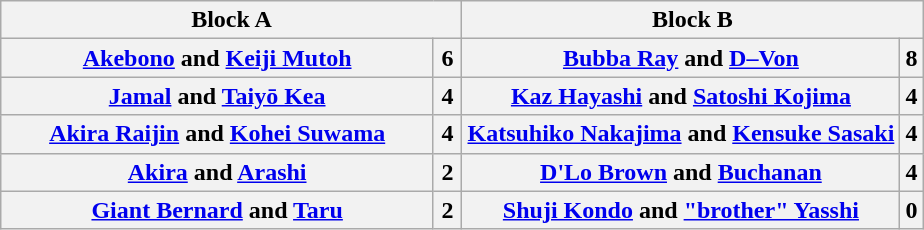<table class="wikitable" style="margin: 1em auto 1em auto;text-align:center">
<tr>
<th colspan="2" style="width:50%">Block A</th>
<th colspan="2" style="width:50%">Block B</th>
</tr>
<tr>
<th><a href='#'>Akebono</a> and <a href='#'>Keiji Mutoh</a></th>
<th>6</th>
<th><a href='#'>Bubba Ray</a> and <a href='#'>D–Von</a></th>
<th>8</th>
</tr>
<tr>
<th><a href='#'>Jamal</a> and <a href='#'>Taiyō Kea</a></th>
<th>4</th>
<th><a href='#'>Kaz Hayashi</a> and <a href='#'>Satoshi Kojima</a></th>
<th>4</th>
</tr>
<tr>
<th><a href='#'>Akira Raijin</a> and <a href='#'>Kohei Suwama</a></th>
<th>4</th>
<th><a href='#'>Katsuhiko Nakajima</a> and <a href='#'>Kensuke Sasaki</a></th>
<th>4</th>
</tr>
<tr>
<th><a href='#'>Akira</a> and <a href='#'>Arashi</a></th>
<th>2</th>
<th><a href='#'>D'Lo Brown</a> and <a href='#'>Buchanan</a></th>
<th>4</th>
</tr>
<tr>
<th><a href='#'>Giant Bernard</a> and <a href='#'>Taru</a></th>
<th>2</th>
<th><a href='#'>Shuji Kondo</a> and <a href='#'>"brother" Yasshi</a></th>
<th>0</th>
</tr>
</table>
